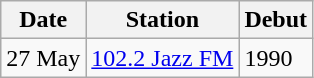<table class="wikitable">
<tr ">
<th>Date</th>
<th>Station</th>
<th>Debut</th>
</tr>
<tr>
<td>27 May</td>
<td><a href='#'>102.2 Jazz FM</a></td>
<td>1990</td>
</tr>
</table>
